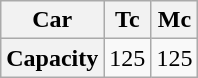<table class="wikitable">
<tr>
<th>Car</th>
<th>Tc</th>
<th>Mc</th>
</tr>
<tr>
<th>Capacity</th>
<td>125</td>
<td>125</td>
</tr>
</table>
